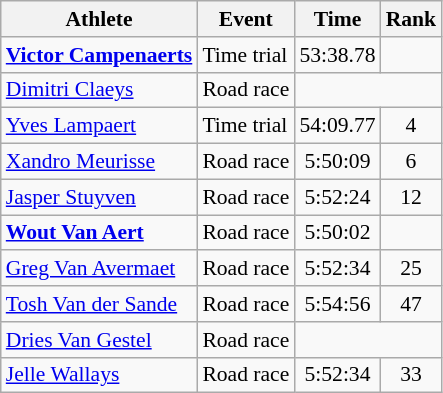<table class="wikitable" style="font-size:90%">
<tr>
<th>Athlete</th>
<th>Event</th>
<th>Time</th>
<th>Rank</th>
</tr>
<tr align=center>
<td align=left><strong><a href='#'>Victor Campenaerts</a></strong></td>
<td align=left>Time trial</td>
<td>53:38.78</td>
<td></td>
</tr>
<tr align=center>
<td align=left><a href='#'>Dimitri Claeys</a></td>
<td align=left>Road race</td>
<td colspan=2></td>
</tr>
<tr align=center>
<td align=left><a href='#'>Yves Lampaert</a></td>
<td align=left>Time trial</td>
<td>54:09.77</td>
<td>4</td>
</tr>
<tr align=center>
<td align=left><a href='#'>Xandro Meurisse</a></td>
<td align=left>Road race</td>
<td>5:50:09</td>
<td>6</td>
</tr>
<tr align=center>
<td align=left><a href='#'>Jasper Stuyven</a></td>
<td align=left>Road race</td>
<td>5:52:24</td>
<td>12</td>
</tr>
<tr align=center>
<td align=left><strong><a href='#'>Wout Van Aert</a></strong></td>
<td align=left>Road race</td>
<td>5:50:02</td>
<td></td>
</tr>
<tr align=center>
<td align=left><a href='#'>Greg Van Avermaet</a></td>
<td align=left>Road race</td>
<td>5:52:34</td>
<td>25</td>
</tr>
<tr align=center>
<td align=left><a href='#'>Tosh Van der Sande</a></td>
<td align=left>Road race</td>
<td>5:54:56</td>
<td>47</td>
</tr>
<tr align=center>
<td align=left><a href='#'>Dries Van Gestel</a></td>
<td align=left>Road race</td>
<td colspan=2></td>
</tr>
<tr align=center>
<td align=left><a href='#'>Jelle Wallays</a></td>
<td align=left>Road race</td>
<td>5:52:34</td>
<td>33</td>
</tr>
</table>
